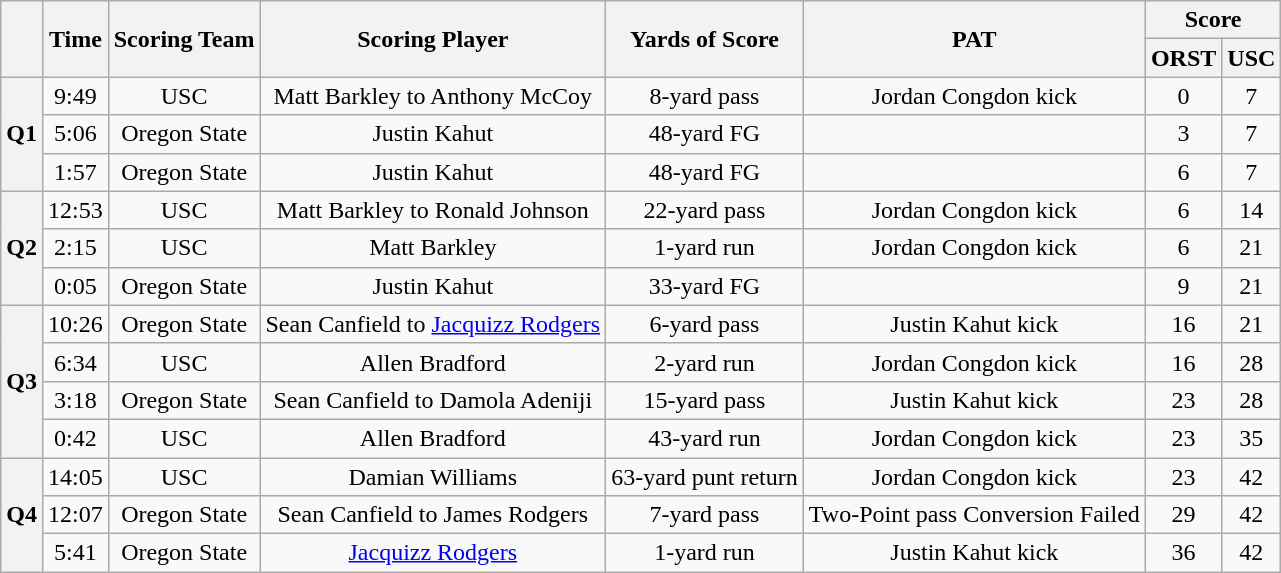<table class="wikitable" | align="center">
<tr>
<th rowspan="2"></th>
<th rowspan="2">Time</th>
<th rowspan="2">Scoring Team</th>
<th rowspan="2">Scoring Player</th>
<th rowspan="2">Yards of Score</th>
<th rowspan="2">PAT</th>
<th colspan="2">Score</th>
</tr>
<tr>
<th align="center">ORST</th>
<th align="center">USC</th>
</tr>
<tr>
<th rowspan="3">Q1</th>
<td align="center">9:49</td>
<td align="center">USC</td>
<td align="center">Matt Barkley to Anthony McCoy</td>
<td align="center">8-yard pass</td>
<td align="center">Jordan Congdon kick</td>
<td align="center">0</td>
<td align="center">7</td>
</tr>
<tr>
<td align="center">5:06</td>
<td align="center">Oregon State</td>
<td align="center">Justin Kahut</td>
<td align="center">48-yard FG</td>
<td></td>
<td align="center">3</td>
<td align="center">7</td>
</tr>
<tr>
<td align="center">1:57</td>
<td align="center">Oregon State</td>
<td align="center">Justin Kahut</td>
<td align="center">48-yard FG</td>
<td></td>
<td align="center">6</td>
<td align="center">7</td>
</tr>
<tr>
<th rowspan="3">Q2</th>
<td align="center">12:53</td>
<td align="center">USC</td>
<td align="center">Matt Barkley to Ronald Johnson</td>
<td align="center">22-yard pass</td>
<td align="center">Jordan Congdon kick</td>
<td align="center">6</td>
<td align="center">14</td>
</tr>
<tr>
<td align="center">2:15</td>
<td align="center">USC</td>
<td align="center">Matt Barkley</td>
<td align="center">1-yard run</td>
<td align="center">Jordan Congdon kick</td>
<td align="center">6</td>
<td align="center">21</td>
</tr>
<tr>
<td align="center">0:05</td>
<td align="center">Oregon State</td>
<td align="center">Justin Kahut</td>
<td align="center">33-yard FG</td>
<td></td>
<td align="center">9</td>
<td align="center">21</td>
</tr>
<tr>
<th rowspan="4">Q3</th>
<td align="center">10:26</td>
<td align="center">Oregon State</td>
<td align="center">Sean Canfield to <a href='#'>Jacquizz Rodgers</a></td>
<td align="center">6-yard pass</td>
<td align="center">Justin Kahut kick</td>
<td align="center">16</td>
<td align="center">21</td>
</tr>
<tr>
<td align="center">6:34</td>
<td align="center">USC</td>
<td align="center">Allen Bradford</td>
<td align="center">2-yard run</td>
<td align="center">Jordan Congdon kick</td>
<td align="center">16</td>
<td align="center">28</td>
</tr>
<tr>
<td align="center">3:18</td>
<td align="center">Oregon State</td>
<td align="center">Sean Canfield to Damola Adeniji</td>
<td align="center">15-yard pass</td>
<td align="center">Justin Kahut kick</td>
<td align="center">23</td>
<td align="center">28</td>
</tr>
<tr>
<td align="center">0:42</td>
<td align="center">USC</td>
<td align="center">Allen Bradford</td>
<td align="center">43-yard run</td>
<td align="center">Jordan Congdon kick</td>
<td align="center">23</td>
<td align="center">35</td>
</tr>
<tr>
<th rowspan="3">Q4</th>
<td align="center">14:05</td>
<td align="center">USC</td>
<td align="center">Damian Williams</td>
<td align="center">63-yard punt return</td>
<td align="center">Jordan Congdon kick</td>
<td align="center">23</td>
<td align="center">42</td>
</tr>
<tr>
<td align="center">12:07</td>
<td align="center">Oregon State</td>
<td align="center">Sean Canfield to James Rodgers</td>
<td align="center">7-yard pass</td>
<td align="center">Two-Point pass Conversion Failed</td>
<td align="center">29</td>
<td align="center">42</td>
</tr>
<tr>
<td align="center">5:41</td>
<td align="center">Oregon State</td>
<td align="center"><a href='#'>Jacquizz Rodgers</a></td>
<td align="center">1-yard run</td>
<td align="center">Justin Kahut kick</td>
<td align="center">36</td>
<td align="center">42</td>
</tr>
</table>
